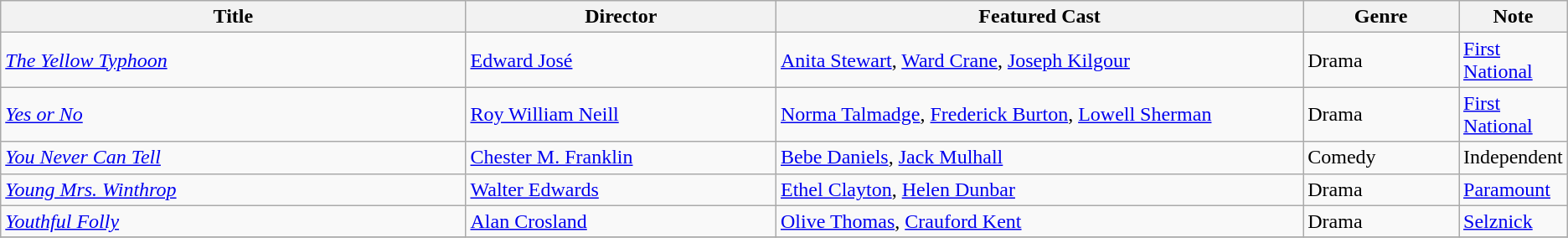<table class="wikitable">
<tr>
<th style="width:30%;">Title</th>
<th style="width:20%;">Director</th>
<th style="width:34%;">Featured Cast</th>
<th style="width:10%;">Genre</th>
<th style="width:10%;">Note</th>
</tr>
<tr>
<td><em><a href='#'>The Yellow Typhoon</a></em></td>
<td><a href='#'>Edward José</a></td>
<td><a href='#'>Anita Stewart</a>, <a href='#'>Ward Crane</a>, <a href='#'>Joseph Kilgour</a></td>
<td>Drama</td>
<td><a href='#'>First National</a></td>
</tr>
<tr>
<td><em><a href='#'>Yes or No</a></em></td>
<td><a href='#'>Roy William Neill</a></td>
<td><a href='#'>Norma Talmadge</a>, <a href='#'>Frederick Burton</a>, <a href='#'>Lowell Sherman</a></td>
<td>Drama</td>
<td><a href='#'>First National</a></td>
</tr>
<tr>
<td><em><a href='#'>You Never Can Tell</a></em></td>
<td><a href='#'>Chester M. Franklin</a></td>
<td><a href='#'>Bebe Daniels</a>, <a href='#'>Jack Mulhall</a></td>
<td>Comedy</td>
<td>Independent</td>
</tr>
<tr>
<td><em><a href='#'>Young Mrs. Winthrop</a></em></td>
<td><a href='#'>Walter Edwards</a></td>
<td><a href='#'>Ethel Clayton</a>, <a href='#'>Helen Dunbar</a></td>
<td>Drama</td>
<td><a href='#'>Paramount</a></td>
</tr>
<tr>
<td><em><a href='#'>Youthful Folly</a></em></td>
<td><a href='#'>Alan Crosland</a></td>
<td><a href='#'>Olive Thomas</a>, <a href='#'>Crauford Kent</a></td>
<td>Drama</td>
<td><a href='#'>Selznick</a></td>
</tr>
<tr>
</tr>
</table>
